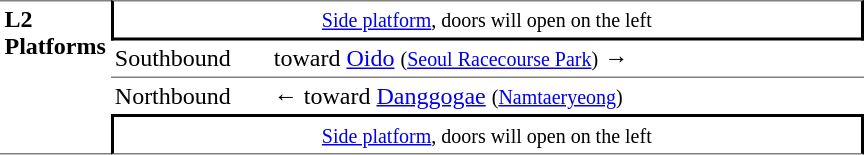<table table border=0 cellspacing=0 cellpadding=3>
<tr>
<td style="border-top:solid 1px gray;border-bottom:solid 1px gray;" width=50 rowspan=10 valign=top><strong>L2<br>Platforms</strong></td>
<td style="border-top:solid 1px gray;border-right:solid 2px black;border-left:solid 2px black;border-bottom:solid 2px black;text-align:center;" colspan=2><small><a href='#'>Side platform</a>, doors will open on the left</small></td>
</tr>
<tr>
<td>Southbound</td>
<td>  toward <a href='#'>Oido</a> <small>(<a href='#'>Seoul Racecourse Park</a>)</small> →</td>
</tr>
<tr>
<td style="border-bottom:solid 0px gray;border-top:solid 1px gray;" width=100>Northbound</td>
<td style="border-bottom:solid 0px gray;border-top:solid 1px gray;" width=390>←  toward <a href='#'>Danggogae</a> <small>(<a href='#'>Namtaeryeong</a>)</small></td>
</tr>
<tr>
<td style="border-top:solid 2px black;border-right:solid 2px black;border-left:solid 2px black;border-bottom:solid 1px gray;text-align:center;" colspan=2><small><a href='#'>Side platform</a>, doors will open on the left</small></td>
</tr>
</table>
